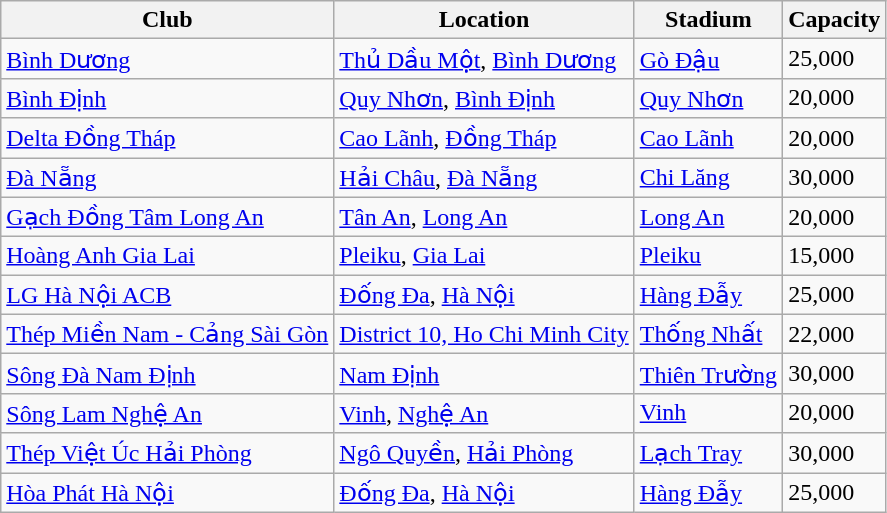<table class="wikitable sortable">
<tr>
<th>Club</th>
<th>Location</th>
<th>Stadium</th>
<th>Capacity</th>
</tr>
<tr>
<td><a href='#'>Bình Dương</a></td>
<td><a href='#'>Thủ Dầu Một</a>, <a href='#'>Bình Dương</a></td>
<td><a href='#'>Gò Đậu</a></td>
<td>25,000</td>
</tr>
<tr>
<td><a href='#'>Bình Định</a></td>
<td><a href='#'>Quy Nhơn</a>, <a href='#'>Bình Định</a></td>
<td><a href='#'>Quy Nhơn</a></td>
<td>20,000</td>
</tr>
<tr>
<td><a href='#'>Delta Đồng Tháp</a></td>
<td><a href='#'>Cao Lãnh</a>, <a href='#'>Đồng Tháp</a></td>
<td><a href='#'>Cao Lãnh</a></td>
<td>20,000</td>
</tr>
<tr>
<td><a href='#'>Đà Nẵng</a></td>
<td><a href='#'>Hải Châu</a>, <a href='#'>Đà Nẵng</a></td>
<td><a href='#'>Chi Lăng</a></td>
<td>30,000</td>
</tr>
<tr>
<td><a href='#'>Gạch Đồng Tâm Long An</a></td>
<td><a href='#'>Tân An</a>, <a href='#'>Long An</a></td>
<td><a href='#'>Long An</a></td>
<td>20,000</td>
</tr>
<tr>
<td><a href='#'>Hoàng Anh Gia Lai</a></td>
<td><a href='#'>Pleiku</a>, <a href='#'>Gia Lai</a></td>
<td><a href='#'>Pleiku</a></td>
<td>15,000</td>
</tr>
<tr>
<td><a href='#'>LG Hà Nội ACB</a></td>
<td><a href='#'>Đống Đa</a>, <a href='#'>Hà Nội</a></td>
<td><a href='#'>Hàng Đẫy</a></td>
<td>25,000</td>
</tr>
<tr>
<td><a href='#'>Thép Miền Nam - Cảng Sài Gòn</a></td>
<td><a href='#'>District 10, Ho Chi Minh City</a></td>
<td><a href='#'>Thống Nhất</a></td>
<td>22,000</td>
</tr>
<tr>
<td><a href='#'>Sông Đà Nam Định</a></td>
<td><a href='#'>Nam Định</a></td>
<td><a href='#'>Thiên Trường</a></td>
<td>30,000</td>
</tr>
<tr>
<td><a href='#'>Sông Lam Nghệ An</a></td>
<td><a href='#'>Vinh</a>, <a href='#'>Nghệ An</a></td>
<td><a href='#'>Vinh</a></td>
<td>20,000</td>
</tr>
<tr>
<td><a href='#'>Thép Việt Úc Hải Phòng</a></td>
<td><a href='#'>Ngô Quyền</a>, <a href='#'>Hải Phòng</a></td>
<td><a href='#'>Lạch Tray</a></td>
<td>30,000</td>
</tr>
<tr>
<td><a href='#'>Hòa Phát Hà Nội</a></td>
<td><a href='#'>Đống Đa</a>, <a href='#'>Hà Nội</a></td>
<td><a href='#'>Hàng Đẫy</a></td>
<td>25,000</td>
</tr>
</table>
